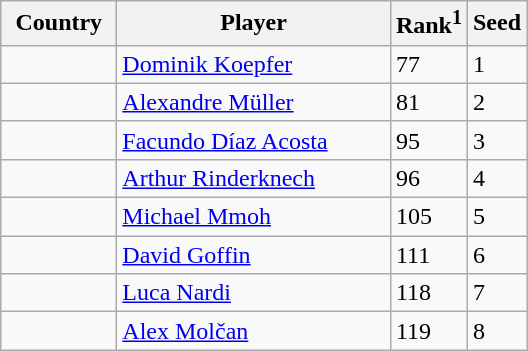<table class="sortable wikitable">
<tr>
<th width="70">Country</th>
<th width="175">Player</th>
<th>Rank<sup>1</sup></th>
<th>Seed</th>
</tr>
<tr>
<td></td>
<td><a href='#'>Dominik Koepfer</a></td>
<td>77</td>
<td>1</td>
</tr>
<tr>
<td></td>
<td><a href='#'>Alexandre Müller</a></td>
<td>81</td>
<td>2</td>
</tr>
<tr>
<td></td>
<td><a href='#'>Facundo Díaz Acosta</a></td>
<td>95</td>
<td>3</td>
</tr>
<tr>
<td></td>
<td><a href='#'>Arthur Rinderknech</a></td>
<td>96</td>
<td>4</td>
</tr>
<tr>
<td></td>
<td><a href='#'>Michael Mmoh</a></td>
<td>105</td>
<td>5</td>
</tr>
<tr>
<td></td>
<td><a href='#'>David Goffin</a></td>
<td>111</td>
<td>6</td>
</tr>
<tr>
<td></td>
<td><a href='#'>Luca Nardi</a></td>
<td>118</td>
<td>7</td>
</tr>
<tr>
<td></td>
<td><a href='#'>Alex Molčan</a></td>
<td>119</td>
<td>8</td>
</tr>
</table>
